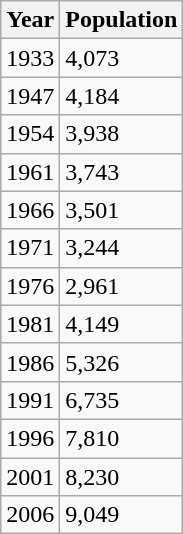<table class="wikitable">
<tr>
<th>Year</th>
<th>Population</th>
</tr>
<tr>
<td>1933</td>
<td>4,073</td>
</tr>
<tr>
<td>1947</td>
<td>4,184</td>
</tr>
<tr>
<td>1954</td>
<td>3,938</td>
</tr>
<tr>
<td>1961</td>
<td>3,743</td>
</tr>
<tr>
<td>1966</td>
<td>3,501</td>
</tr>
<tr>
<td>1971</td>
<td>3,244</td>
</tr>
<tr>
<td>1976</td>
<td>2,961</td>
</tr>
<tr>
<td>1981</td>
<td>4,149</td>
</tr>
<tr>
<td>1986</td>
<td>5,326</td>
</tr>
<tr>
<td>1991</td>
<td>6,735</td>
</tr>
<tr>
<td>1996</td>
<td>7,810</td>
</tr>
<tr>
<td>2001</td>
<td>8,230</td>
</tr>
<tr>
<td>2006</td>
<td>9,049</td>
</tr>
</table>
